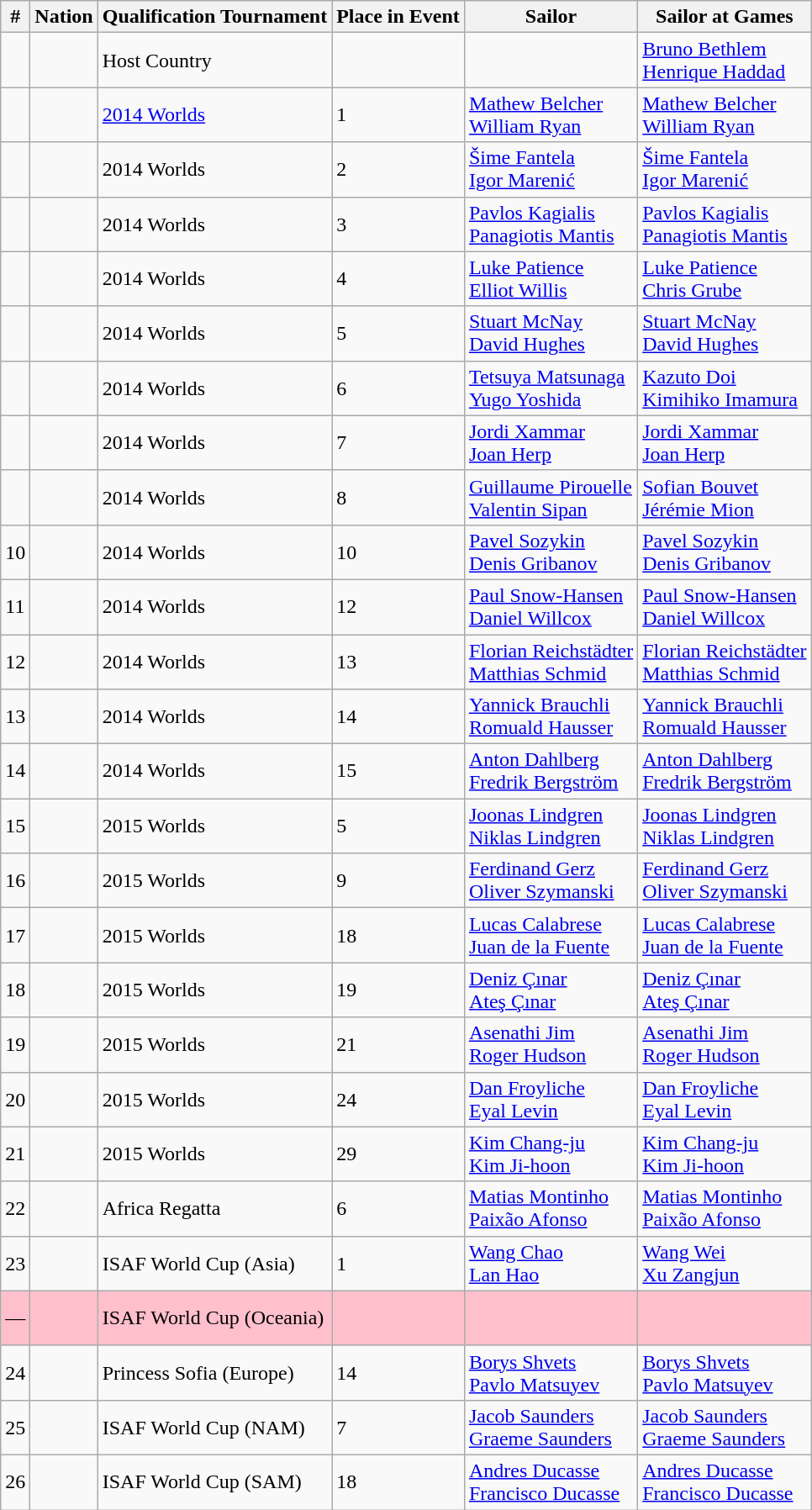<table class="sortable wikitable">
<tr>
<th>#</th>
<th>Nation</th>
<th>Qualification Tournament</th>
<th>Place in Event</th>
<th>Sailor</th>
<th>Sailor at Games</th>
</tr>
<tr>
<td></td>
<td></td>
<td>Host Country</td>
<td></td>
<td></td>
<td><a href='#'>Bruno Bethlem</a><br><a href='#'>Henrique Haddad</a></td>
</tr>
<tr>
<td></td>
<td></td>
<td><a href='#'>2014 Worlds</a></td>
<td>1</td>
<td><a href='#'>Mathew Belcher</a><br><a href='#'>William Ryan</a></td>
<td><a href='#'>Mathew Belcher</a><br><a href='#'>William Ryan</a></td>
</tr>
<tr>
<td></td>
<td></td>
<td>2014 Worlds</td>
<td>2</td>
<td><a href='#'>Šime Fantela</a><br><a href='#'>Igor Marenić</a></td>
<td><a href='#'>Šime Fantela</a><br><a href='#'>Igor Marenić</a></td>
</tr>
<tr>
<td></td>
<td></td>
<td>2014 Worlds</td>
<td>3</td>
<td><a href='#'>Pavlos Kagialis</a><br><a href='#'>Panagiotis Mantis</a></td>
<td><a href='#'>Pavlos Kagialis</a><br><a href='#'>Panagiotis Mantis</a></td>
</tr>
<tr>
<td></td>
<td></td>
<td>2014 Worlds</td>
<td>4</td>
<td><a href='#'>Luke Patience</a><br><a href='#'>Elliot Willis</a></td>
<td><a href='#'>Luke Patience</a><br><a href='#'>Chris Grube</a></td>
</tr>
<tr>
<td></td>
<td></td>
<td>2014 Worlds</td>
<td>5</td>
<td><a href='#'>Stuart McNay</a><br><a href='#'>David Hughes</a></td>
<td><a href='#'>Stuart McNay</a><br><a href='#'>David Hughes</a></td>
</tr>
<tr>
<td></td>
<td></td>
<td>2014 Worlds</td>
<td>6</td>
<td><a href='#'>Tetsuya Matsunaga</a><br><a href='#'>Yugo Yoshida</a></td>
<td><a href='#'>Kazuto Doi</a><br><a href='#'>Kimihiko Imamura</a></td>
</tr>
<tr>
<td></td>
<td></td>
<td>2014 Worlds</td>
<td>7</td>
<td><a href='#'>Jordi Xammar</a><br><a href='#'>Joan Herp</a></td>
<td><a href='#'>Jordi Xammar</a><br><a href='#'>Joan Herp</a></td>
</tr>
<tr>
<td></td>
<td></td>
<td>2014 Worlds</td>
<td>8</td>
<td><a href='#'>Guillaume Pirouelle</a><br><a href='#'>Valentin Sipan</a></td>
<td><a href='#'>Sofian Bouvet</a><br><a href='#'>Jérémie Mion</a></td>
</tr>
<tr>
<td>10</td>
<td></td>
<td>2014 Worlds</td>
<td>10</td>
<td><a href='#'>Pavel Sozykin</a><br><a href='#'>Denis Gribanov</a></td>
<td><a href='#'>Pavel Sozykin</a><br><a href='#'>Denis Gribanov</a></td>
</tr>
<tr>
<td>11</td>
<td></td>
<td>2014 Worlds</td>
<td>12</td>
<td><a href='#'>Paul Snow-Hansen</a><br><a href='#'>Daniel Willcox</a></td>
<td><a href='#'>Paul Snow-Hansen</a><br><a href='#'>Daniel Willcox</a></td>
</tr>
<tr>
<td>12</td>
<td></td>
<td>2014 Worlds</td>
<td>13</td>
<td><a href='#'>Florian Reichstädter</a><br><a href='#'>Matthias Schmid</a></td>
<td><a href='#'>Florian Reichstädter</a><br><a href='#'>Matthias Schmid</a></td>
</tr>
<tr>
<td>13</td>
<td></td>
<td>2014 Worlds</td>
<td>14</td>
<td><a href='#'>Yannick Brauchli</a><br><a href='#'>Romuald Hausser</a></td>
<td><a href='#'>Yannick Brauchli</a><br><a href='#'>Romuald Hausser</a></td>
</tr>
<tr>
<td>14</td>
<td></td>
<td>2014 Worlds</td>
<td>15</td>
<td><a href='#'>Anton Dahlberg</a><br><a href='#'>Fredrik Bergström</a></td>
<td><a href='#'>Anton Dahlberg</a><br><a href='#'>Fredrik Bergström</a></td>
</tr>
<tr>
<td>15</td>
<td></td>
<td>2015 Worlds</td>
<td>5</td>
<td><a href='#'>Joonas Lindgren</a><br><a href='#'>Niklas Lindgren</a></td>
<td><a href='#'>Joonas Lindgren</a><br><a href='#'>Niklas Lindgren</a></td>
</tr>
<tr>
<td>16</td>
<td></td>
<td>2015 Worlds</td>
<td>9</td>
<td><a href='#'>Ferdinand Gerz</a><br><a href='#'>Oliver Szymanski</a></td>
<td><a href='#'>Ferdinand Gerz</a><br><a href='#'>Oliver Szymanski</a></td>
</tr>
<tr>
<td>17</td>
<td></td>
<td>2015 Worlds</td>
<td>18</td>
<td><a href='#'>Lucas Calabrese</a><br><a href='#'>Juan de la Fuente</a></td>
<td><a href='#'>Lucas Calabrese</a><br><a href='#'>Juan de la Fuente</a></td>
</tr>
<tr>
<td>18</td>
<td></td>
<td>2015 Worlds</td>
<td>19</td>
<td><a href='#'>Deniz Çınar</a><br><a href='#'>Ateş Çınar</a></td>
<td><a href='#'>Deniz Çınar</a><br><a href='#'>Ateş Çınar</a></td>
</tr>
<tr>
<td>19</td>
<td></td>
<td>2015 Worlds</td>
<td>21</td>
<td><a href='#'>Asenathi Jim</a><br><a href='#'>Roger Hudson</a></td>
<td><a href='#'>Asenathi Jim</a><br><a href='#'>Roger Hudson</a></td>
</tr>
<tr>
<td>20</td>
<td></td>
<td>2015 Worlds</td>
<td>24</td>
<td><a href='#'>Dan Froyliche</a><br><a href='#'>Eyal Levin</a></td>
<td><a href='#'>Dan Froyliche</a><br><a href='#'>Eyal Levin</a></td>
</tr>
<tr>
<td>21</td>
<td></td>
<td>2015 Worlds</td>
<td>29</td>
<td><a href='#'>Kim Chang-ju</a><br><a href='#'>Kim Ji-hoon</a></td>
<td><a href='#'>Kim Chang-ju</a><br><a href='#'>Kim Ji-hoon</a></td>
</tr>
<tr>
<td>22</td>
<td></td>
<td>Africa Regatta</td>
<td>6</td>
<td><a href='#'>Matias Montinho</a><br><a href='#'>Paixão Afonso</a></td>
<td><a href='#'>Matias Montinho</a><br><a href='#'>Paixão Afonso</a></td>
</tr>
<tr>
<td>23</td>
<td></td>
<td>ISAF World Cup (Asia)</td>
<td>1</td>
<td><a href='#'>Wang Chao</a><br><a href='#'>Lan Hao</a></td>
<td><a href='#'>Wang Wei</a><br><a href='#'>Xu Zangjun</a></td>
</tr>
<tr style="background:pink;">
<td>—</td>
<td></td>
<td>ISAF World Cup (Oceania)</td>
<td></td>
<td> <br> </td>
<td></td>
</tr>
<tr>
<td>24</td>
<td></td>
<td>Princess Sofia (Europe)</td>
<td>14</td>
<td><a href='#'>Borys Shvets</a><br><a href='#'>Pavlo Matsuyev</a></td>
<td><a href='#'>Borys Shvets</a><br><a href='#'>Pavlo Matsuyev</a></td>
</tr>
<tr>
<td>25</td>
<td></td>
<td>ISAF World Cup (NAM)</td>
<td>7</td>
<td><a href='#'>Jacob Saunders</a><br><a href='#'>Graeme Saunders</a></td>
<td><a href='#'>Jacob Saunders</a><br><a href='#'>Graeme Saunders</a></td>
</tr>
<tr>
<td>26</td>
<td></td>
<td>ISAF World Cup (SAM)</td>
<td>18</td>
<td><a href='#'>Andres Ducasse</a><br><a href='#'>Francisco Ducasse</a></td>
<td><a href='#'>Andres Ducasse</a><br><a href='#'>Francisco Ducasse</a></td>
</tr>
</table>
